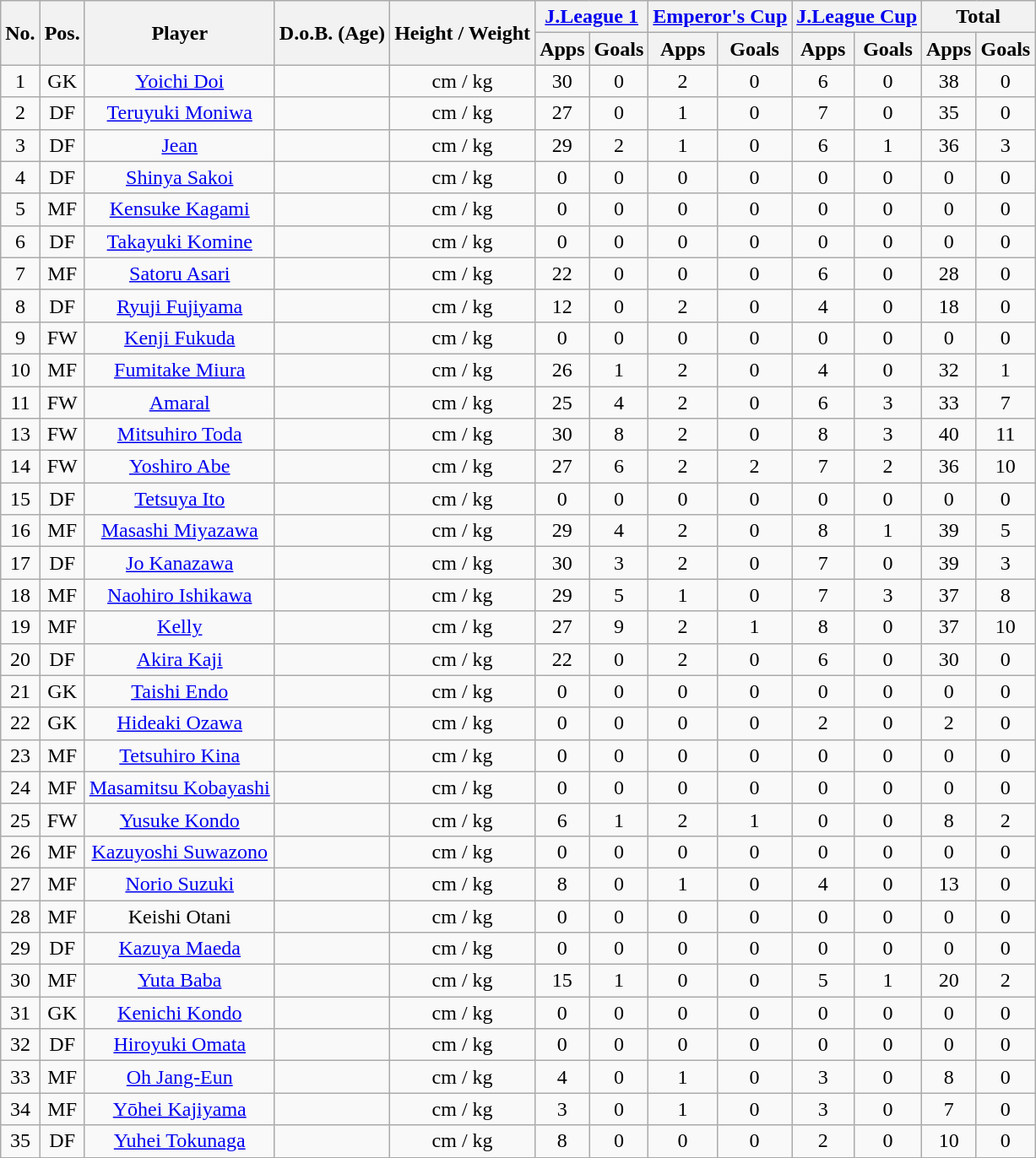<table class="wikitable" style="text-align:center;">
<tr>
<th rowspan="2">No.</th>
<th rowspan="2">Pos.</th>
<th rowspan="2">Player</th>
<th rowspan="2">D.o.B. (Age)</th>
<th rowspan="2">Height / Weight</th>
<th colspan="2"><a href='#'>J.League 1</a></th>
<th colspan="2"><a href='#'>Emperor's Cup</a></th>
<th colspan="2"><a href='#'>J.League Cup</a></th>
<th colspan="2">Total</th>
</tr>
<tr>
<th>Apps</th>
<th>Goals</th>
<th>Apps</th>
<th>Goals</th>
<th>Apps</th>
<th>Goals</th>
<th>Apps</th>
<th>Goals</th>
</tr>
<tr>
<td>1</td>
<td>GK</td>
<td><a href='#'>Yoichi Doi</a></td>
<td></td>
<td>cm / kg</td>
<td>30</td>
<td>0</td>
<td>2</td>
<td>0</td>
<td>6</td>
<td>0</td>
<td>38</td>
<td>0</td>
</tr>
<tr>
<td>2</td>
<td>DF</td>
<td><a href='#'>Teruyuki Moniwa</a></td>
<td></td>
<td>cm / kg</td>
<td>27</td>
<td>0</td>
<td>1</td>
<td>0</td>
<td>7</td>
<td>0</td>
<td>35</td>
<td>0</td>
</tr>
<tr>
<td>3</td>
<td>DF</td>
<td><a href='#'>Jean</a></td>
<td></td>
<td>cm / kg</td>
<td>29</td>
<td>2</td>
<td>1</td>
<td>0</td>
<td>6</td>
<td>1</td>
<td>36</td>
<td>3</td>
</tr>
<tr>
<td>4</td>
<td>DF</td>
<td><a href='#'>Shinya Sakoi</a></td>
<td></td>
<td>cm / kg</td>
<td>0</td>
<td>0</td>
<td>0</td>
<td>0</td>
<td>0</td>
<td>0</td>
<td>0</td>
<td>0</td>
</tr>
<tr>
<td>5</td>
<td>MF</td>
<td><a href='#'>Kensuke Kagami</a></td>
<td></td>
<td>cm / kg</td>
<td>0</td>
<td>0</td>
<td>0</td>
<td>0</td>
<td>0</td>
<td>0</td>
<td>0</td>
<td>0</td>
</tr>
<tr>
<td>6</td>
<td>DF</td>
<td><a href='#'>Takayuki Komine</a></td>
<td></td>
<td>cm / kg</td>
<td>0</td>
<td>0</td>
<td>0</td>
<td>0</td>
<td>0</td>
<td>0</td>
<td>0</td>
<td>0</td>
</tr>
<tr>
<td>7</td>
<td>MF</td>
<td><a href='#'>Satoru Asari</a></td>
<td></td>
<td>cm / kg</td>
<td>22</td>
<td>0</td>
<td>0</td>
<td>0</td>
<td>6</td>
<td>0</td>
<td>28</td>
<td>0</td>
</tr>
<tr>
<td>8</td>
<td>DF</td>
<td><a href='#'>Ryuji Fujiyama</a></td>
<td></td>
<td>cm / kg</td>
<td>12</td>
<td>0</td>
<td>2</td>
<td>0</td>
<td>4</td>
<td>0</td>
<td>18</td>
<td>0</td>
</tr>
<tr>
<td>9</td>
<td>FW</td>
<td><a href='#'>Kenji Fukuda</a></td>
<td></td>
<td>cm / kg</td>
<td>0</td>
<td>0</td>
<td>0</td>
<td>0</td>
<td>0</td>
<td>0</td>
<td>0</td>
<td>0</td>
</tr>
<tr>
<td>10</td>
<td>MF</td>
<td><a href='#'>Fumitake Miura</a></td>
<td></td>
<td>cm / kg</td>
<td>26</td>
<td>1</td>
<td>2</td>
<td>0</td>
<td>4</td>
<td>0</td>
<td>32</td>
<td>1</td>
</tr>
<tr>
<td>11</td>
<td>FW</td>
<td><a href='#'>Amaral</a></td>
<td></td>
<td>cm / kg</td>
<td>25</td>
<td>4</td>
<td>2</td>
<td>0</td>
<td>6</td>
<td>3</td>
<td>33</td>
<td>7</td>
</tr>
<tr>
<td>13</td>
<td>FW</td>
<td><a href='#'>Mitsuhiro Toda</a></td>
<td></td>
<td>cm / kg</td>
<td>30</td>
<td>8</td>
<td>2</td>
<td>0</td>
<td>8</td>
<td>3</td>
<td>40</td>
<td>11</td>
</tr>
<tr>
<td>14</td>
<td>FW</td>
<td><a href='#'>Yoshiro Abe</a></td>
<td></td>
<td>cm / kg</td>
<td>27</td>
<td>6</td>
<td>2</td>
<td>2</td>
<td>7</td>
<td>2</td>
<td>36</td>
<td>10</td>
</tr>
<tr>
<td>15</td>
<td>DF</td>
<td><a href='#'>Tetsuya Ito</a></td>
<td></td>
<td>cm / kg</td>
<td>0</td>
<td>0</td>
<td>0</td>
<td>0</td>
<td>0</td>
<td>0</td>
<td>0</td>
<td>0</td>
</tr>
<tr>
<td>16</td>
<td>MF</td>
<td><a href='#'>Masashi Miyazawa</a></td>
<td></td>
<td>cm / kg</td>
<td>29</td>
<td>4</td>
<td>2</td>
<td>0</td>
<td>8</td>
<td>1</td>
<td>39</td>
<td>5</td>
</tr>
<tr>
<td>17</td>
<td>DF</td>
<td><a href='#'>Jo Kanazawa</a></td>
<td></td>
<td>cm / kg</td>
<td>30</td>
<td>3</td>
<td>2</td>
<td>0</td>
<td>7</td>
<td>0</td>
<td>39</td>
<td>3</td>
</tr>
<tr>
<td>18</td>
<td>MF</td>
<td><a href='#'>Naohiro Ishikawa</a></td>
<td></td>
<td>cm / kg</td>
<td>29</td>
<td>5</td>
<td>1</td>
<td>0</td>
<td>7</td>
<td>3</td>
<td>37</td>
<td>8</td>
</tr>
<tr>
<td>19</td>
<td>MF</td>
<td><a href='#'>Kelly</a></td>
<td></td>
<td>cm / kg</td>
<td>27</td>
<td>9</td>
<td>2</td>
<td>1</td>
<td>8</td>
<td>0</td>
<td>37</td>
<td>10</td>
</tr>
<tr>
<td>20</td>
<td>DF</td>
<td><a href='#'>Akira Kaji</a></td>
<td></td>
<td>cm / kg</td>
<td>22</td>
<td>0</td>
<td>2</td>
<td>0</td>
<td>6</td>
<td>0</td>
<td>30</td>
<td>0</td>
</tr>
<tr>
<td>21</td>
<td>GK</td>
<td><a href='#'>Taishi Endo</a></td>
<td></td>
<td>cm / kg</td>
<td>0</td>
<td>0</td>
<td>0</td>
<td>0</td>
<td>0</td>
<td>0</td>
<td>0</td>
<td>0</td>
</tr>
<tr>
<td>22</td>
<td>GK</td>
<td><a href='#'>Hideaki Ozawa</a></td>
<td></td>
<td>cm / kg</td>
<td>0</td>
<td>0</td>
<td>0</td>
<td>0</td>
<td>2</td>
<td>0</td>
<td>2</td>
<td>0</td>
</tr>
<tr>
<td>23</td>
<td>MF</td>
<td><a href='#'>Tetsuhiro Kina</a></td>
<td></td>
<td>cm / kg</td>
<td>0</td>
<td>0</td>
<td>0</td>
<td>0</td>
<td>0</td>
<td>0</td>
<td>0</td>
<td>0</td>
</tr>
<tr>
<td>24</td>
<td>MF</td>
<td><a href='#'>Masamitsu Kobayashi</a></td>
<td></td>
<td>cm / kg</td>
<td>0</td>
<td>0</td>
<td>0</td>
<td>0</td>
<td>0</td>
<td>0</td>
<td>0</td>
<td>0</td>
</tr>
<tr>
<td>25</td>
<td>FW</td>
<td><a href='#'>Yusuke Kondo</a></td>
<td></td>
<td>cm / kg</td>
<td>6</td>
<td>1</td>
<td>2</td>
<td>1</td>
<td>0</td>
<td>0</td>
<td>8</td>
<td>2</td>
</tr>
<tr>
<td>26</td>
<td>MF</td>
<td><a href='#'>Kazuyoshi Suwazono</a></td>
<td></td>
<td>cm / kg</td>
<td>0</td>
<td>0</td>
<td>0</td>
<td>0</td>
<td>0</td>
<td>0</td>
<td>0</td>
<td>0</td>
</tr>
<tr>
<td>27</td>
<td>MF</td>
<td><a href='#'>Norio Suzuki</a></td>
<td></td>
<td>cm / kg</td>
<td>8</td>
<td>0</td>
<td>1</td>
<td>0</td>
<td>4</td>
<td>0</td>
<td>13</td>
<td>0</td>
</tr>
<tr>
<td>28</td>
<td>MF</td>
<td>Keishi Otani</td>
<td></td>
<td>cm / kg</td>
<td>0</td>
<td>0</td>
<td>0</td>
<td>0</td>
<td>0</td>
<td>0</td>
<td>0</td>
<td>0</td>
</tr>
<tr>
<td>29</td>
<td>DF</td>
<td><a href='#'>Kazuya Maeda</a></td>
<td></td>
<td>cm / kg</td>
<td>0</td>
<td>0</td>
<td>0</td>
<td>0</td>
<td>0</td>
<td>0</td>
<td>0</td>
<td>0</td>
</tr>
<tr>
<td>30</td>
<td>MF</td>
<td><a href='#'>Yuta Baba</a></td>
<td></td>
<td>cm / kg</td>
<td>15</td>
<td>1</td>
<td>0</td>
<td>0</td>
<td>5</td>
<td>1</td>
<td>20</td>
<td>2</td>
</tr>
<tr>
<td>31</td>
<td>GK</td>
<td><a href='#'>Kenichi Kondo</a></td>
<td></td>
<td>cm / kg</td>
<td>0</td>
<td>0</td>
<td>0</td>
<td>0</td>
<td>0</td>
<td>0</td>
<td>0</td>
<td>0</td>
</tr>
<tr>
<td>32</td>
<td>DF</td>
<td><a href='#'>Hiroyuki Omata</a></td>
<td></td>
<td>cm / kg</td>
<td>0</td>
<td>0</td>
<td>0</td>
<td>0</td>
<td>0</td>
<td>0</td>
<td>0</td>
<td>0</td>
</tr>
<tr>
<td>33</td>
<td>MF</td>
<td><a href='#'>Oh Jang-Eun</a></td>
<td></td>
<td>cm / kg</td>
<td>4</td>
<td>0</td>
<td>1</td>
<td>0</td>
<td>3</td>
<td>0</td>
<td>8</td>
<td>0</td>
</tr>
<tr>
<td>34</td>
<td>MF</td>
<td><a href='#'>Yōhei Kajiyama</a></td>
<td></td>
<td>cm / kg</td>
<td>3</td>
<td>0</td>
<td>1</td>
<td>0</td>
<td>3</td>
<td>0</td>
<td>7</td>
<td>0</td>
</tr>
<tr>
<td>35</td>
<td>DF</td>
<td><a href='#'>Yuhei Tokunaga</a></td>
<td></td>
<td>cm / kg</td>
<td>8</td>
<td>0</td>
<td>0</td>
<td>0</td>
<td>2</td>
<td>0</td>
<td>10</td>
<td>0</td>
</tr>
</table>
